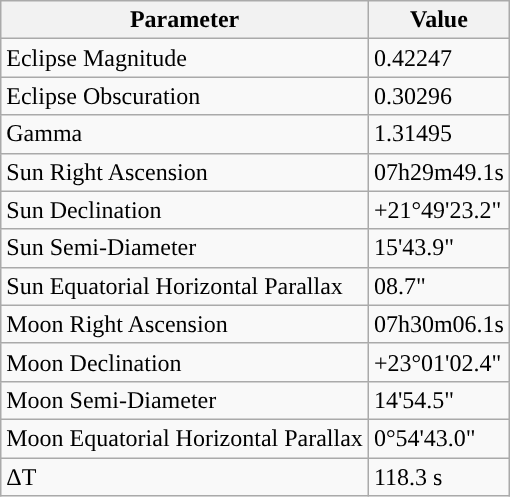<table class="wikitable">
<tr>
<th>Parameter</th>
<th>Value</th>
</tr>
<tr>
<td>Eclipse Magnitude</td>
<td>0.42247</td>
</tr>
<tr>
<td>Eclipse Obscuration</td>
<td>0.30296</td>
</tr>
<tr>
<td>Gamma</td>
<td>1.31495</td>
</tr>
<tr>
<td>Sun Right Ascension</td>
<td>07h29m49.1s</td>
</tr>
<tr>
<td>Sun Declination</td>
<td>+21°49'23.2"</td>
</tr>
<tr>
<td>Sun Semi-Diameter</td>
<td>15'43.9"</td>
</tr>
<tr>
<td>Sun Equatorial Horizontal Parallax</td>
<td>08.7"</td>
</tr>
<tr>
<td>Moon Right Ascension</td>
<td>07h30m06.1s</td>
</tr>
<tr>
<td>Moon Declination</td>
<td>+23°01'02.4"</td>
</tr>
<tr>
<td>Moon Semi-Diameter</td>
<td>14'54.5"</td>
</tr>
<tr>
<td>Moon Equatorial Horizontal Parallax</td>
<td>0°54'43.0"</td>
</tr>
<tr>
<td>ΔT</td>
<td>118.3 s</td>
</tr>
</table>
